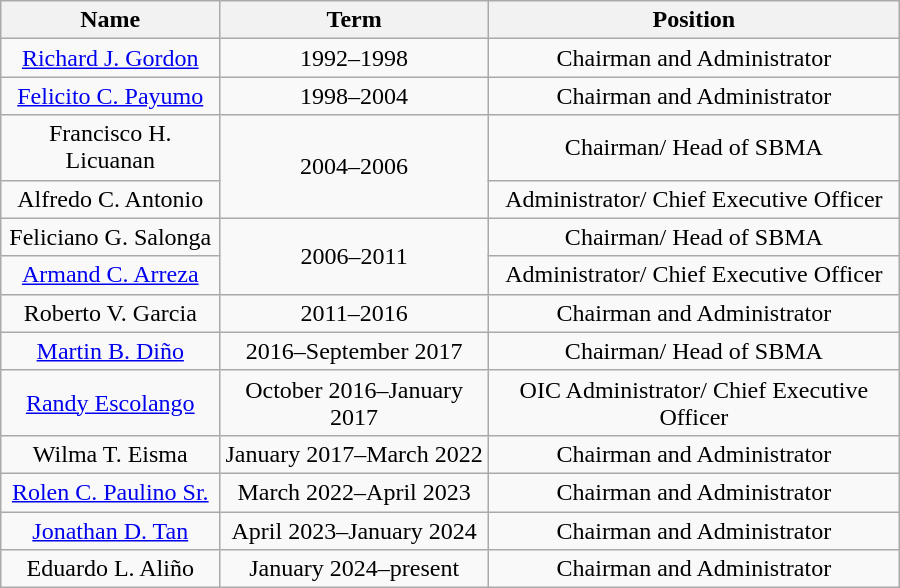<table class="wikitable sortable" style="width:600px">
<tr>
<th>Name</th>
<th>Term</th>
<th>Position</th>
</tr>
<tr style="text-align:center;">
<td><a href='#'>Richard J. Gordon</a></td>
<td>1992–1998</td>
<td>Chairman and Administrator</td>
</tr>
<tr style="text-align:center;">
<td><a href='#'>Felicito C. Payumo</a></td>
<td>1998–2004</td>
<td>Chairman and Administrator</td>
</tr>
<tr style="text-align:center;">
<td>Francisco H. Licuanan</td>
<td rowspan="2">2004–2006</td>
<td>Chairman/ Head of SBMA</td>
</tr>
<tr style="text-align:center;">
<td>Alfredo C. Antonio</td>
<td>Administrator/ Chief Executive Officer</td>
</tr>
<tr style="text-align:center;">
<td>Feliciano G. Salonga</td>
<td rowspan="2">2006–2011</td>
<td>Chairman/ Head of SBMA</td>
</tr>
<tr style="text-align:center;">
<td><a href='#'>Armand C. Arreza</a></td>
<td>Administrator/ Chief Executive Officer</td>
</tr>
<tr style="text-align:center;">
<td>Roberto V. Garcia</td>
<td>2011–2016</td>
<td>Chairman and Administrator</td>
</tr>
<tr style="text-align:center;">
<td><a href='#'>Martin B. Diño</a></td>
<td>2016–September 2017</td>
<td>Chairman/ Head of SBMA</td>
</tr>
<tr style="text-align:center;">
<td><a href='#'>Randy Escolango</a></td>
<td>October 2016–January 2017</td>
<td>OIC Administrator/ Chief Executive Officer</td>
</tr>
<tr style="text-align:center;">
<td>Wilma T. Eisma</td>
<td>January 2017–March 2022</td>
<td>Chairman and Administrator</td>
</tr>
<tr style="text-align:center;">
<td><a href='#'>Rolen C. Paulino Sr.</a></td>
<td>March 2022–April 2023</td>
<td>Chairman and Administrator</td>
</tr>
<tr style="text-align:center;">
<td><a href='#'>Jonathan D. Tan</a></td>
<td>April 2023–January 2024</td>
<td>Chairman and Administrator</td>
</tr>
<tr style="text-align:center;">
<td>Eduardo L. Aliño</td>
<td>January 2024–present</td>
<td>Chairman and Administrator</td>
</tr>
</table>
